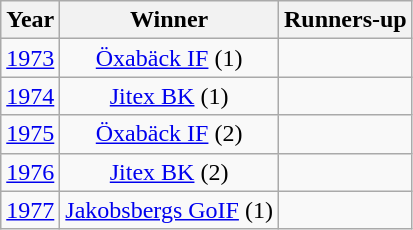<table class="wikitable sortable plainrowheaders" style="text-align: center;">
<tr>
<th>Year</th>
<th>Winner</th>
<th>Runners-up</th>
</tr>
<tr>
<td><a href='#'>1973</a></td>
<td><a href='#'>Öxabäck IF</a> (1)</td>
<td></td>
</tr>
<tr>
<td><a href='#'>1974</a></td>
<td><a href='#'>Jitex BK</a> (1)</td>
<td></td>
</tr>
<tr>
<td><a href='#'>1975</a></td>
<td><a href='#'>Öxabäck IF</a> (2)</td>
<td></td>
</tr>
<tr>
<td><a href='#'>1976</a></td>
<td><a href='#'>Jitex BK</a> (2)</td>
<td></td>
</tr>
<tr>
<td><a href='#'>1977</a></td>
<td><a href='#'>Jakobsbergs GoIF</a> (1)</td>
<td></td>
</tr>
</table>
